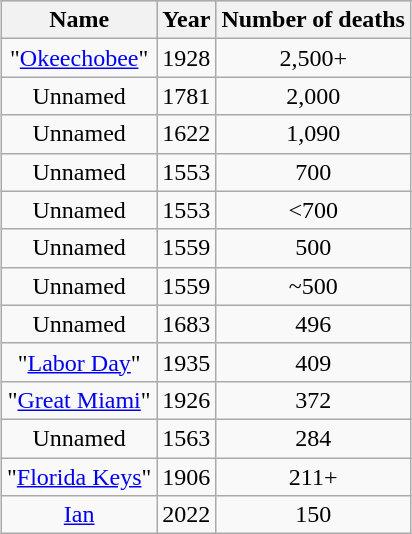<table class="wikitable" style="text-align:center; margin:auto">
<tr bgcolor="#cccccc">
<th>Name</th>
<th>Year</th>
<th>Number of deaths<br></th>
</tr>
<tr>
<td>"<a href='#'>Okeechobee</a>"</td>
<td>1928</td>
<td>2,500+</td>
</tr>
<tr>
<td>Unnamed</td>
<td>1781</td>
<td>2,000</td>
</tr>
<tr>
<td>Unnamed</td>
<td>1622</td>
<td>1,090</td>
</tr>
<tr>
<td>Unnamed</td>
<td>1553</td>
<td>700</td>
</tr>
<tr>
<td>Unnamed</td>
<td>1553</td>
<td><700</td>
</tr>
<tr>
<td>Unnamed</td>
<td>1559</td>
<td>500</td>
</tr>
<tr>
<td>Unnamed</td>
<td>1559</td>
<td>~500</td>
</tr>
<tr>
<td>Unnamed</td>
<td>1683</td>
<td>496</td>
</tr>
<tr>
<td>"<a href='#'>Labor Day</a>"</td>
<td>1935</td>
<td>409</td>
</tr>
<tr>
<td>"<a href='#'>Great Miami</a>"</td>
<td>1926</td>
<td>372</td>
</tr>
<tr>
<td>Unnamed</td>
<td>1563</td>
<td>284</td>
</tr>
<tr>
<td>"<a href='#'>Florida Keys</a>"</td>
<td>1906</td>
<td>211+</td>
</tr>
<tr>
<td><a href='#'>Ian</a></td>
<td>2022</td>
<td>150</td>
</tr>
</table>
